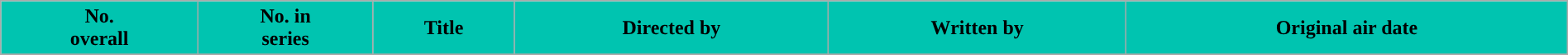<table class="wikitable" style="width:100%;">
<tr>
<th scope="col" style="background:#00C4B0; color:#000;">No.<br>overall</th>
<th scope="col" style="background:#00C4B0; color:#000;">No. in<br>series</th>
<th scope="col" style="background:#00C4B0; color:#000;">Title</th>
<th scope="col" style="background:#00C4B0; color:#000;">Directed by</th>
<th scope="col" style="background:#00C4B0; color:#000;">Written by</th>
<th scope="col" style="background:#00C4B0; color:#000;">Original air date</th>
</tr>
<tr>
</tr>
</table>
